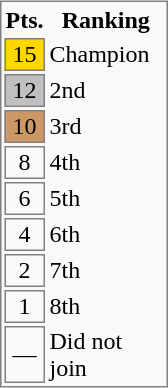<table bgcolor=#F9F9F9 style="float: right; border: 1px solid gray; margin: .46em 0 0 .2em;">
<tr>
<th width="25px">Pts.</th>
<th width="75px">Ranking</th>
</tr>
<tr>
<td bgcolor=gold align=center style="border: 1px solid gray;">15</td>
<td>Champion</td>
</tr>
<tr>
<td bgcolor=silver align=center style="border: 1px solid gray;">12</td>
<td>2nd</td>
</tr>
<tr>
<td bgcolor=#CC9966 align=center style="border: 1px solid gray;">10</td>
<td>3rd</td>
</tr>
<tr>
<td align=center style="border: 1px solid gray;">8</td>
<td>4th</td>
</tr>
<tr>
<td align=center style="border: 1px solid gray;">6</td>
<td>5th</td>
</tr>
<tr>
<td align=center style="border: 1px solid gray;">4</td>
<td>6th</td>
</tr>
<tr>
<td align=center style="border: 1px solid gray;">2</td>
<td>7th</td>
</tr>
<tr>
<td align=center style="border: 1px solid gray;">1</td>
<td>8th</td>
</tr>
<tr>
<td align=center style="border: 1px solid gray;">—</td>
<td>Did not join</td>
</tr>
</table>
